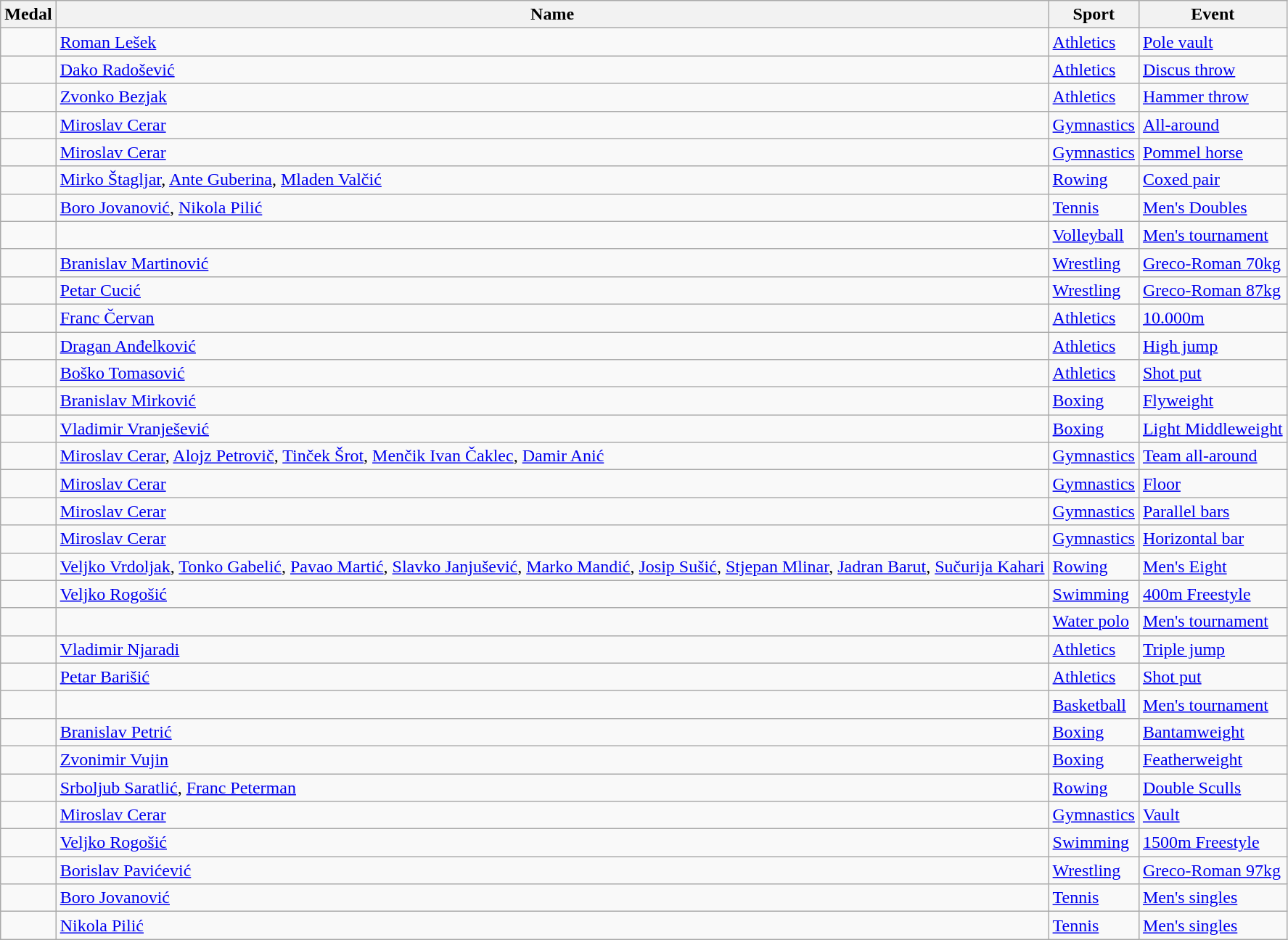<table class="wikitable sortable">
<tr>
<th>Medal</th>
<th>Name</th>
<th>Sport</th>
<th>Event</th>
</tr>
<tr>
<td></td>
<td><a href='#'>Roman Lešek</a></td>
<td> <a href='#'>Athletics</a></td>
<td><a href='#'>Pole vault</a></td>
</tr>
<tr>
<td></td>
<td><a href='#'>Dako Radošević</a></td>
<td> <a href='#'>Athletics</a></td>
<td><a href='#'>Discus throw</a></td>
</tr>
<tr>
<td></td>
<td><a href='#'>Zvonko Bezjak</a></td>
<td> <a href='#'>Athletics</a></td>
<td><a href='#'>Hammer throw</a></td>
</tr>
<tr>
<td></td>
<td><a href='#'>Miroslav Cerar</a></td>
<td> <a href='#'>Gymnastics</a></td>
<td><a href='#'>All-around</a></td>
</tr>
<tr>
<td></td>
<td><a href='#'>Miroslav Cerar</a></td>
<td> <a href='#'>Gymnastics</a></td>
<td><a href='#'>Pommel horse</a></td>
</tr>
<tr>
<td></td>
<td><a href='#'>Mirko Štagljar</a>, <a href='#'>Ante Guberina</a>, <a href='#'>Mladen Valčić</a></td>
<td> <a href='#'>Rowing</a></td>
<td><a href='#'>Coxed pair</a></td>
</tr>
<tr>
<td></td>
<td><a href='#'>Boro Jovanović</a>, <a href='#'>Nikola Pilić</a></td>
<td> <a href='#'>Tennis</a></td>
<td><a href='#'>Men's Doubles</a></td>
</tr>
<tr>
<td></td>
<td><br></td>
<td> <a href='#'>Volleyball</a></td>
<td><a href='#'>Men's tournament</a></td>
</tr>
<tr>
<td></td>
<td><a href='#'>Branislav Martinović</a></td>
<td> <a href='#'>Wrestling</a></td>
<td><a href='#'>Greco-Roman 70kg</a></td>
</tr>
<tr>
<td></td>
<td><a href='#'>Petar Cucić</a></td>
<td> <a href='#'>Wrestling</a></td>
<td><a href='#'>Greco-Roman 87kg</a></td>
</tr>
<tr>
<td></td>
<td><a href='#'>Franc Červan</a></td>
<td> <a href='#'>Athletics</a></td>
<td><a href='#'>10.000m</a></td>
</tr>
<tr>
<td></td>
<td><a href='#'>Dragan Anđelković</a></td>
<td> <a href='#'>Athletics</a></td>
<td><a href='#'>High jump</a></td>
</tr>
<tr>
<td></td>
<td><a href='#'>Boško Tomasović</a></td>
<td> <a href='#'>Athletics</a></td>
<td><a href='#'>Shot put</a></td>
</tr>
<tr>
<td></td>
<td><a href='#'>Branislav Mirković</a></td>
<td> <a href='#'>Boxing</a></td>
<td><a href='#'>Flyweight</a></td>
</tr>
<tr>
<td></td>
<td><a href='#'>Vladimir Vranješević</a></td>
<td> <a href='#'>Boxing</a></td>
<td><a href='#'>Light Middleweight</a></td>
</tr>
<tr>
<td></td>
<td><a href='#'>Miroslav Cerar</a>, <a href='#'>Alojz Petrovič</a>, <a href='#'>Tinček Šrot</a>, <a href='#'>Menčik Ivan Čaklec</a>, <a href='#'>Damir Anić</a></td>
<td> <a href='#'>Gymnastics</a></td>
<td><a href='#'>Team all-around</a></td>
</tr>
<tr>
<td></td>
<td><a href='#'>Miroslav Cerar</a></td>
<td> <a href='#'>Gymnastics</a></td>
<td><a href='#'>Floor</a></td>
</tr>
<tr>
<td></td>
<td><a href='#'>Miroslav Cerar</a></td>
<td> <a href='#'>Gymnastics</a></td>
<td><a href='#'>Parallel bars</a></td>
</tr>
<tr>
<td></td>
<td><a href='#'>Miroslav Cerar</a></td>
<td> <a href='#'>Gymnastics</a></td>
<td><a href='#'>Horizontal bar</a></td>
</tr>
<tr>
<td></td>
<td><a href='#'>Veljko Vrdoljak</a>, <a href='#'>Tonko Gabelić</a>, <a href='#'>Pavao Martić</a>, <a href='#'>Slavko Janjušević</a>, <a href='#'>Marko Mandić</a>, <a href='#'>Josip Sušić</a>, <a href='#'>Stjepan Mlinar</a>, <a href='#'>Jadran Barut</a>, <a href='#'>Sučurija Kahari</a></td>
<td> <a href='#'>Rowing</a></td>
<td><a href='#'>Men's Eight</a></td>
</tr>
<tr>
<td></td>
<td><a href='#'>Veljko Rogošić</a></td>
<td> <a href='#'>Swimming</a></td>
<td><a href='#'>400m Freestyle</a></td>
</tr>
<tr>
<td></td>
<td><br></td>
<td> <a href='#'>Water polo</a></td>
<td><a href='#'>Men's tournament</a></td>
</tr>
<tr>
<td></td>
<td><a href='#'>Vladimir Njaradi</a></td>
<td> <a href='#'>Athletics</a></td>
<td><a href='#'>Triple jump</a></td>
</tr>
<tr>
<td></td>
<td><a href='#'>Petar Barišić</a></td>
<td> <a href='#'>Athletics</a></td>
<td><a href='#'>Shot put</a></td>
</tr>
<tr>
<td></td>
<td><br></td>
<td> <a href='#'>Basketball</a></td>
<td><a href='#'>Men's tournament</a></td>
</tr>
<tr>
<td></td>
<td><a href='#'>Branislav Petrić</a></td>
<td> <a href='#'>Boxing</a></td>
<td><a href='#'>Bantamweight</a></td>
</tr>
<tr>
<td></td>
<td><a href='#'>Zvonimir Vujin</a></td>
<td> <a href='#'>Boxing</a></td>
<td><a href='#'>Featherweight</a></td>
</tr>
<tr>
<td></td>
<td><a href='#'>Srboljub Saratlić</a>, <a href='#'>Franc Peterman</a></td>
<td> <a href='#'>Rowing</a></td>
<td><a href='#'>Double Sculls</a></td>
</tr>
<tr>
<td></td>
<td><a href='#'>Miroslav Cerar</a></td>
<td> <a href='#'>Gymnastics</a></td>
<td><a href='#'>Vault</a></td>
</tr>
<tr>
<td></td>
<td><a href='#'>Veljko Rogošić</a></td>
<td> <a href='#'>Swimming</a></td>
<td><a href='#'>1500m Freestyle</a></td>
</tr>
<tr>
<td></td>
<td><a href='#'>Borislav Pavićević</a></td>
<td> <a href='#'>Wrestling</a></td>
<td><a href='#'>Greco-Roman 97kg</a></td>
</tr>
<tr>
<td></td>
<td><a href='#'>Boro Jovanović</a></td>
<td> <a href='#'>Tennis</a></td>
<td><a href='#'>Men's singles</a></td>
</tr>
<tr>
<td></td>
<td><a href='#'>Nikola Pilić</a></td>
<td> <a href='#'>Tennis</a></td>
<td><a href='#'>Men's singles</a></td>
</tr>
</table>
